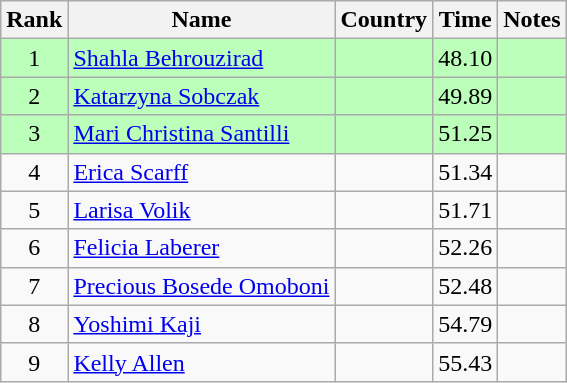<table class="wikitable" style="text-align:center">
<tr>
<th>Rank</th>
<th>Name</th>
<th>Country</th>
<th>Time</th>
<th>Notes</th>
</tr>
<tr bgcolor=bbffbb>
<td>1</td>
<td align="left"><a href='#'>Shahla Behrouzirad</a></td>
<td align="left"></td>
<td>48.10</td>
<td></td>
</tr>
<tr bgcolor=bbffbb>
<td>2</td>
<td align="left"><a href='#'>Katarzyna Sobczak</a></td>
<td align="left"></td>
<td>49.89</td>
<td></td>
</tr>
<tr bgcolor=bbffbb>
<td>3</td>
<td align="left"><a href='#'>Mari Christina Santilli</a></td>
<td align="left"></td>
<td>51.25</td>
<td></td>
</tr>
<tr>
<td>4</td>
<td align="left"><a href='#'>Erica Scarff</a></td>
<td align="left"></td>
<td>51.34</td>
<td></td>
</tr>
<tr>
<td>5</td>
<td align="left"><a href='#'>Larisa Volik</a></td>
<td align="left"></td>
<td>51.71</td>
<td></td>
</tr>
<tr>
<td>6</td>
<td align="left"><a href='#'>Felicia Laberer</a></td>
<td align="left"></td>
<td>52.26</td>
<td></td>
</tr>
<tr>
<td>7</td>
<td align="left"><a href='#'>Precious Bosede Omoboni</a></td>
<td align="left"></td>
<td>52.48</td>
<td></td>
</tr>
<tr>
<td>8</td>
<td align="left"><a href='#'>Yoshimi Kaji</a></td>
<td align="left"></td>
<td>54.79</td>
<td></td>
</tr>
<tr>
<td>9</td>
<td align="left"><a href='#'>Kelly Allen</a></td>
<td align="left"></td>
<td>55.43</td>
<td></td>
</tr>
</table>
